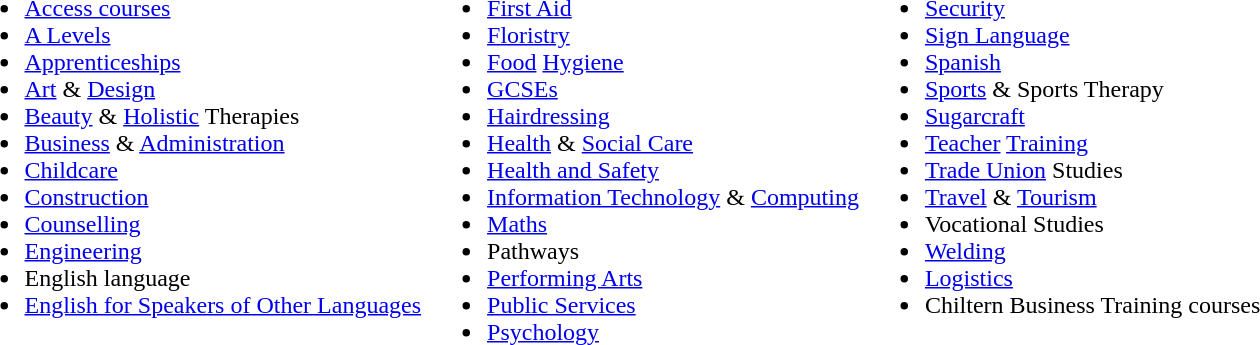<table>
<tr>
<td valign="top"><br><ul><li><a href='#'>Access courses</a></li><li><a href='#'>A Levels</a></li><li><a href='#'>Apprenticeships</a></li><li><a href='#'>Art</a> & <a href='#'>Design</a></li><li><a href='#'>Beauty</a> & <a href='#'>Holistic</a> Therapies</li><li><a href='#'>Business</a> & <a href='#'>Administration</a></li><li><a href='#'>Childcare</a></li><li><a href='#'>Construction</a></li><li><a href='#'>Counselling</a></li><li><a href='#'>Engineering</a></li><li>English language</li><li><a href='#'>English for Speakers of Other Languages</a></li></ul></td>
<td valign="top"><br><ul><li><a href='#'>First Aid</a></li><li><a href='#'>Floristry</a></li><li><a href='#'>Food</a> <a href='#'>Hygiene</a></li><li><a href='#'>GCSEs</a></li><li><a href='#'>Hairdressing</a></li><li><a href='#'>Health</a> & <a href='#'>Social Care</a></li><li><a href='#'>Health and Safety</a></li><li><a href='#'>Information Technology</a> & <a href='#'>Computing</a></li><li><a href='#'>Maths</a></li><li>Pathways</li><li><a href='#'>Performing Arts</a></li><li><a href='#'>Public Services</a></li><li><a href='#'>Psychology</a></li></ul></td>
<td valign="top"><br><ul><li><a href='#'>Security</a></li><li><a href='#'>Sign Language</a></li><li><a href='#'>Spanish</a></li><li><a href='#'>Sports</a> & Sports Therapy</li><li><a href='#'>Sugarcraft</a></li><li><a href='#'>Teacher</a> <a href='#'>Training</a></li><li><a href='#'>Trade Union</a> Studies</li><li><a href='#'>Travel</a> & <a href='#'>Tourism</a></li><li>Vocational Studies</li><li><a href='#'>Welding</a></li><li><a href='#'>Logistics</a></li><li>Chiltern Business Training courses</li></ul></td>
</tr>
</table>
